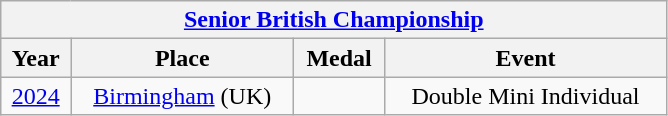<table class="wikitable center col2izq" style="text-align:center;width:445px;">
<tr>
<th colspan="4"><a href='#'>Senior British Championship</a></th>
</tr>
<tr>
<th>Year</th>
<th>Place</th>
<th>Medal</th>
<th>Event</th>
</tr>
<tr>
<td><a href='#'>2024</a></td>
<td><a href='#'>Birmingham</a> (UK)</td>
<td></td>
<td>Double Mini Individual</td>
</tr>
</table>
